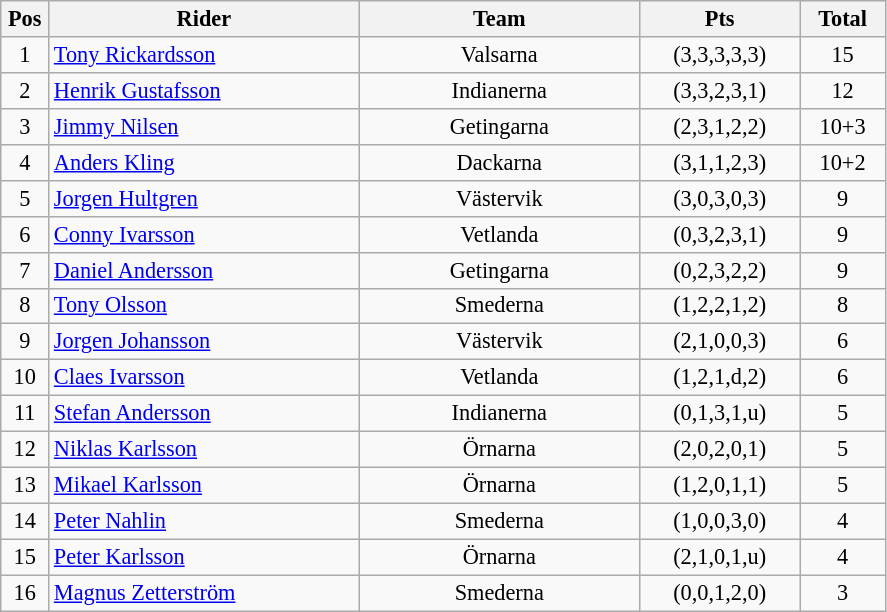<table class=wikitable style="font-size:93%;">
<tr>
<th width=25px>Pos</th>
<th width=200px>Rider</th>
<th width=180px>Team</th>
<th width=100px>Pts</th>
<th width=50px>Total</th>
</tr>
<tr align=center>
<td>1</td>
<td align=left><a href='#'>Tony Rickardsson</a></td>
<td>Valsarna</td>
<td>(3,3,3,3,3)</td>
<td>15</td>
</tr>
<tr align=center>
<td>2</td>
<td align=left><a href='#'>Henrik Gustafsson</a></td>
<td>Indianerna</td>
<td>(3,3,2,3,1)</td>
<td>12</td>
</tr>
<tr align=center>
<td>3</td>
<td align=left><a href='#'>Jimmy Nilsen</a></td>
<td>Getingarna</td>
<td>(2,3,1,2,2)</td>
<td>10+3</td>
</tr>
<tr align=center>
<td>4</td>
<td align=left><a href='#'>Anders Kling</a></td>
<td>Dackarna</td>
<td>(3,1,1,2,3)</td>
<td>10+2</td>
</tr>
<tr align=center>
<td>5</td>
<td align=left><a href='#'>Jorgen Hultgren</a></td>
<td>Västervik</td>
<td>(3,0,3,0,3)</td>
<td>9</td>
</tr>
<tr align=center>
<td>6</td>
<td align=left><a href='#'>Conny Ivarsson</a></td>
<td>Vetlanda</td>
<td>(0,3,2,3,1)</td>
<td>9</td>
</tr>
<tr align=center>
<td>7</td>
<td align=left><a href='#'>Daniel Andersson</a></td>
<td>Getingarna</td>
<td>(0,2,3,2,2)</td>
<td>9</td>
</tr>
<tr align=center>
<td>8</td>
<td align=left><a href='#'>Tony Olsson</a></td>
<td>Smederna</td>
<td>(1,2,2,1,2)</td>
<td>8</td>
</tr>
<tr align=center>
<td>9</td>
<td align=left><a href='#'>Jorgen Johansson</a></td>
<td>Västervik</td>
<td>(2,1,0,0,3)</td>
<td>6</td>
</tr>
<tr align=center>
<td>10</td>
<td align=left><a href='#'>Claes Ivarsson</a></td>
<td>Vetlanda</td>
<td>(1,2,1,d,2)</td>
<td>6</td>
</tr>
<tr align=center>
<td>11</td>
<td align=left><a href='#'>Stefan Andersson</a></td>
<td>Indianerna</td>
<td>(0,1,3,1,u)</td>
<td>5</td>
</tr>
<tr align=center>
<td>12</td>
<td align=left><a href='#'>Niklas Karlsson</a></td>
<td>Örnarna</td>
<td>(2,0,2,0,1)</td>
<td>5</td>
</tr>
<tr align=center>
<td>13</td>
<td align=left><a href='#'>Mikael Karlsson</a></td>
<td>Örnarna</td>
<td>(1,2,0,1,1)</td>
<td>5</td>
</tr>
<tr align=center>
<td>14</td>
<td align=left><a href='#'>Peter Nahlin</a></td>
<td>Smederna</td>
<td>(1,0,0,3,0)</td>
<td>4</td>
</tr>
<tr align=center>
<td>15</td>
<td align=left><a href='#'>Peter Karlsson</a></td>
<td>Örnarna</td>
<td>(2,1,0,1,u)</td>
<td>4</td>
</tr>
<tr align=center>
<td>16</td>
<td align=left><a href='#'>Magnus Zetterström</a></td>
<td>Smederna</td>
<td>(0,0,1,2,0)</td>
<td>3</td>
</tr>
</table>
